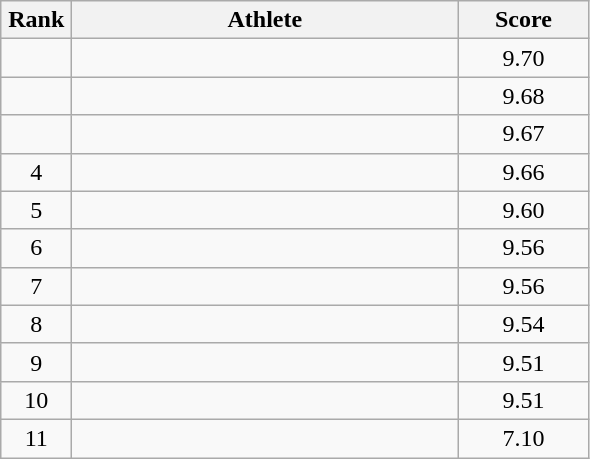<table class=wikitable style="text-align:center">
<tr>
<th width=40>Rank</th>
<th width=250>Athlete</th>
<th width=80>Score</th>
</tr>
<tr>
<td></td>
<td align=left></td>
<td>9.70</td>
</tr>
<tr>
<td></td>
<td align=left></td>
<td>9.68</td>
</tr>
<tr>
<td></td>
<td align=left></td>
<td>9.67</td>
</tr>
<tr>
<td>4</td>
<td align=left></td>
<td>9.66</td>
</tr>
<tr>
<td>5</td>
<td align=left></td>
<td>9.60</td>
</tr>
<tr>
<td>6</td>
<td align=left></td>
<td>9.56</td>
</tr>
<tr>
<td>7</td>
<td align=left></td>
<td>9.56</td>
</tr>
<tr>
<td>8</td>
<td align=left></td>
<td>9.54</td>
</tr>
<tr>
<td>9</td>
<td align=left></td>
<td>9.51</td>
</tr>
<tr>
<td>10</td>
<td align=left></td>
<td>9.51</td>
</tr>
<tr>
<td>11</td>
<td align=left></td>
<td>7.10</td>
</tr>
</table>
